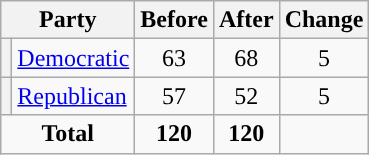<table class="wikitable" style="text-align:center;">
<tr>
<th colspan="2">Party</th>
<th>Before</th>
<th>After</th>
<th>Change</th>
</tr>
<tr>
<th style="background-color:"></th>
<td style="text-align:left;"><a href='#'>Democratic</a></td>
<td>63</td>
<td>68</td>
<td> 5</td>
</tr>
<tr>
<th style="background-color:"></th>
<td style="text-align:left;"><a href='#'>Republican</a></td>
<td>57</td>
<td>52</td>
<td> 5</td>
</tr>
<tr>
<td colspan="2"><strong>Total</strong></td>
<td><strong>120</strong></td>
<td><strong>120</strong></td>
<td></td>
</tr>
</table>
